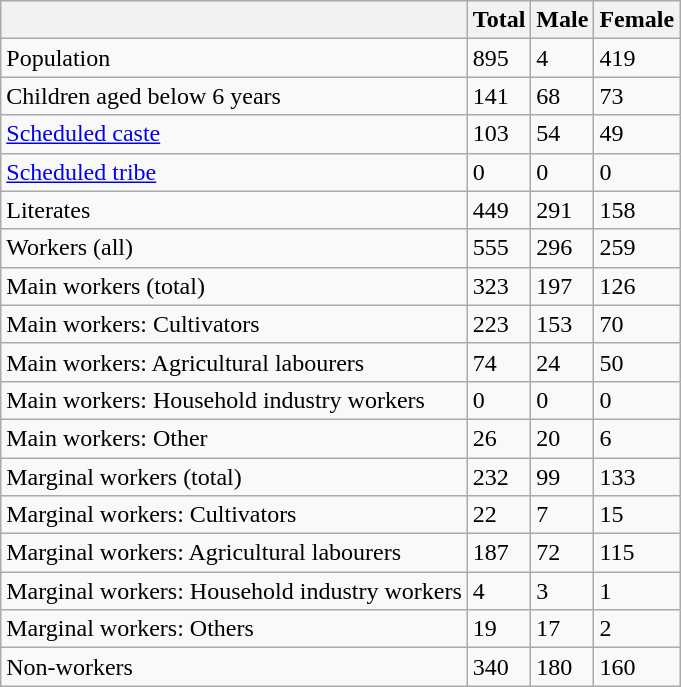<table class="wikitable sortable">
<tr>
<th></th>
<th>Total</th>
<th>Male</th>
<th>Female</th>
</tr>
<tr>
<td>Population</td>
<td>895</td>
<td>4</td>
<td>419</td>
</tr>
<tr>
<td>Children aged below 6 years</td>
<td>141</td>
<td>68</td>
<td>73</td>
</tr>
<tr>
<td><a href='#'>Scheduled caste</a></td>
<td>103</td>
<td>54</td>
<td>49</td>
</tr>
<tr>
<td><a href='#'>Scheduled tribe</a></td>
<td>0</td>
<td>0</td>
<td>0</td>
</tr>
<tr>
<td>Literates</td>
<td>449</td>
<td>291</td>
<td>158</td>
</tr>
<tr>
<td>Workers (all)</td>
<td>555</td>
<td>296</td>
<td>259</td>
</tr>
<tr>
<td>Main workers (total)</td>
<td>323</td>
<td>197</td>
<td>126</td>
</tr>
<tr>
<td>Main workers: Cultivators</td>
<td>223</td>
<td>153</td>
<td>70</td>
</tr>
<tr>
<td>Main workers: Agricultural labourers</td>
<td>74</td>
<td>24</td>
<td>50</td>
</tr>
<tr>
<td>Main workers: Household industry workers</td>
<td>0</td>
<td>0</td>
<td>0</td>
</tr>
<tr>
<td>Main workers: Other</td>
<td>26</td>
<td>20</td>
<td>6</td>
</tr>
<tr>
<td>Marginal workers (total)</td>
<td>232</td>
<td>99</td>
<td>133</td>
</tr>
<tr>
<td>Marginal workers: Cultivators</td>
<td>22</td>
<td>7</td>
<td>15</td>
</tr>
<tr>
<td>Marginal workers: Agricultural labourers</td>
<td>187</td>
<td>72</td>
<td>115</td>
</tr>
<tr>
<td>Marginal workers: Household industry workers</td>
<td>4</td>
<td>3</td>
<td>1</td>
</tr>
<tr>
<td>Marginal workers: Others</td>
<td>19</td>
<td>17</td>
<td>2</td>
</tr>
<tr>
<td>Non-workers</td>
<td>340</td>
<td>180</td>
<td>160</td>
</tr>
</table>
